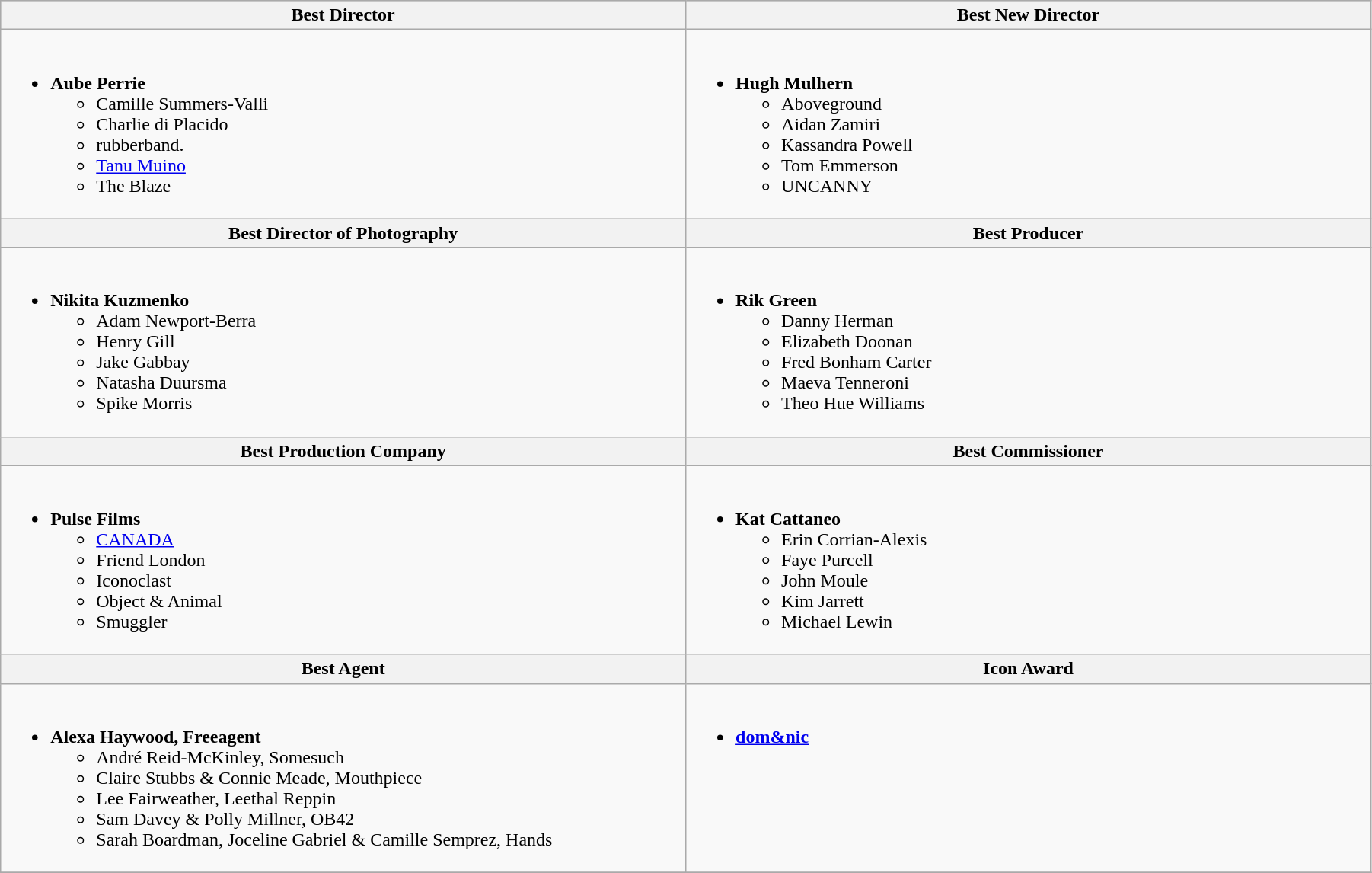<table class="wikitable" style="width:95%">
<tr bgcolor="#bebebe">
<th width="50%">Best Director</th>
<th width="50%">Best New Director</th>
</tr>
<tr>
<td valign="top"><br><ul><li><strong>Aube Perrie</strong><ul><li>Camille Summers-Valli</li><li>Charlie di Placido</li><li>rubberband.</li><li><a href='#'>Tanu Muino</a></li><li>The Blaze</li></ul></li></ul></td>
<td valign="top"><br><ul><li><strong>Hugh Mulhern</strong><ul><li>Aboveground</li><li>Aidan Zamiri</li><li>Kassandra Powell</li><li>Tom Emmerson</li><li>UNCANNY</li></ul></li></ul></td>
</tr>
<tr>
<th width="50%">Best Director of Photography</th>
<th width="50%">Best Producer</th>
</tr>
<tr>
<td valign="top"><br><ul><li><strong>Nikita Kuzmenko</strong><ul><li>Adam Newport-Berra</li><li>Henry Gill</li><li>Jake Gabbay</li><li>Natasha Duursma</li><li>Spike Morris</li></ul></li></ul></td>
<td valign="top"><br><ul><li><strong>Rik Green</strong><ul><li>Danny Herman</li><li>Elizabeth Doonan</li><li>Fred Bonham Carter</li><li>Maeva Tenneroni</li><li>Theo Hue Williams</li></ul></li></ul></td>
</tr>
<tr>
<th width="50%">Best Production Company</th>
<th width="50%">Best Commissioner</th>
</tr>
<tr>
<td valign="top"><br><ul><li><strong>Pulse Films</strong><ul><li><a href='#'>CANADA</a></li><li>Friend London</li><li>Iconoclast</li><li>Object & Animal</li><li>Smuggler</li></ul></li></ul></td>
<td valign="top"><br><ul><li><strong>Kat Cattaneo</strong><ul><li>Erin Corrian-Alexis</li><li>Faye Purcell</li><li>John Moule</li><li>Kim Jarrett</li><li>Michael Lewin</li></ul></li></ul></td>
</tr>
<tr>
<th width="50%">Best Agent</th>
<th width="50%">Icon Award</th>
</tr>
<tr>
<td valign="top"><br><ul><li><strong>Alexa Haywood, Freeagent</strong><ul><li>André Reid-McKinley, Somesuch</li><li>Claire Stubbs & Connie Meade, Mouthpiece</li><li>Lee Fairweather, Leethal Reppin</li><li>Sam Davey & Polly Millner, OB42</li><li>Sarah Boardman, Joceline Gabriel & Camille Semprez, Hands</li></ul></li></ul></td>
<td valign="top"><br><ul><li><strong><a href='#'>dom&nic</a></strong></li></ul></td>
</tr>
<tr>
</tr>
</table>
